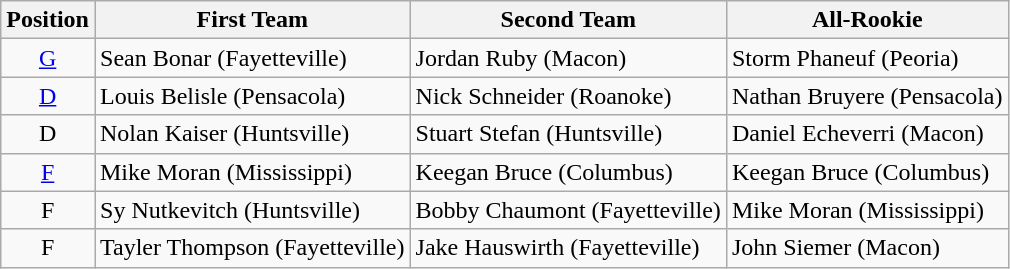<table class="wikitable">
<tr>
<th>Position</th>
<th>First Team</th>
<th>Second Team</th>
<th>All-Rookie</th>
</tr>
<tr>
<td align=center><a href='#'>G</a></td>
<td>Sean Bonar (Fayetteville)</td>
<td>Jordan Ruby (Macon)</td>
<td>Storm Phaneuf (Peoria)</td>
</tr>
<tr>
<td align=center><a href='#'>D</a></td>
<td>Louis Belisle (Pensacola)</td>
<td>Nick Schneider (Roanoke)</td>
<td>Nathan Bruyere (Pensacola)</td>
</tr>
<tr>
<td align=center>D</td>
<td>Nolan Kaiser (Huntsville)</td>
<td>Stuart Stefan (Huntsville)</td>
<td>Daniel Echeverri (Macon)</td>
</tr>
<tr>
<td align=center><a href='#'>F</a></td>
<td>Mike Moran (Mississippi)</td>
<td>Keegan Bruce (Columbus)</td>
<td>Keegan Bruce (Columbus)</td>
</tr>
<tr>
<td align=center>F</td>
<td>Sy Nutkevitch (Huntsville)</td>
<td>Bobby Chaumont (Fayetteville)</td>
<td>Mike Moran (Mississippi)</td>
</tr>
<tr>
<td align=center>F</td>
<td>Tayler Thompson (Fayetteville)</td>
<td>Jake Hauswirth (Fayetteville)</td>
<td>John Siemer (Macon)</td>
</tr>
</table>
